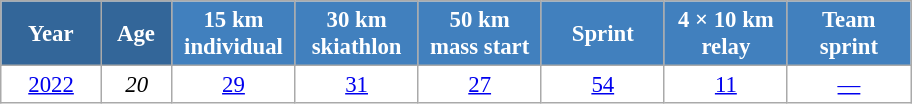<table class="wikitable" style="font-size:95%; text-align:center; border:grey solid 1px; border-collapse:collapse; background:#ffffff;">
<tr>
<th style="background-color:#369; color:white; width:60px;"> Year </th>
<th style="background-color:#369; color:white; width:40px;"> Age </th>
<th style="background-color:#4180be; color:white; width:75px;"> 15 km <br> individual </th>
<th style="background-color:#4180be; color:white; width:75px;"> 30 km <br> skiathlon </th>
<th style="background-color:#4180be; color:white; width:75px;"> 50 km <br> mass start </th>
<th style="background-color:#4180be; color:white; width:75px;"> Sprint </th>
<th style="background-color:#4180be; color:white; width:75px;"> 4 × 10 km <br> relay </th>
<th style="background-color:#4180be; color:white; width:75px;"> Team <br> sprint </th>
</tr>
<tr>
<td><a href='#'>2022</a></td>
<td><em>20</em></td>
<td><a href='#'>29</a></td>
<td><a href='#'>31</a></td>
<td><a href='#'>27</a></td>
<td><a href='#'>54</a></td>
<td><a href='#'>11</a></td>
<td><a href='#'>—</a></td>
</tr>
</table>
